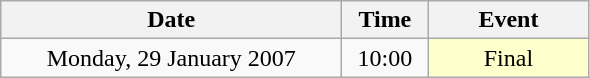<table class = "wikitable" style="text-align:center;">
<tr>
<th width=220>Date</th>
<th width=50>Time</th>
<th width=100>Event</th>
</tr>
<tr>
<td>Monday, 29 January 2007</td>
<td>10:00</td>
<td bgcolor=ffffcc>Final</td>
</tr>
</table>
